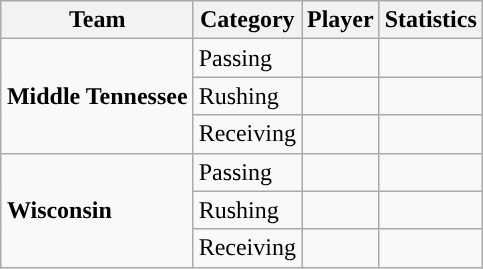<table class="wikitable" style="float: right;">
<tr>
<th>Team</th>
<th>Category</th>
<th>Player</th>
<th>Statistics</th>
</tr>
<tr>
<td rowspan=3><strong>Middle Tennessee</strong></td>
<td>Passing</td>
<td></td>
<td></td>
</tr>
<tr>
<td>Rushing</td>
<td></td>
<td></td>
</tr>
<tr>
<td>Receiving</td>
<td></td>
<td></td>
</tr>
<tr>
<td rowspan=3><strong>Wisconsin</strong></td>
<td>Passing</td>
<td></td>
<td></td>
</tr>
<tr>
<td>Rushing</td>
<td></td>
<td></td>
</tr>
<tr>
<td>Receiving</td>
<td></td>
<td></td>
</tr>
</table>
